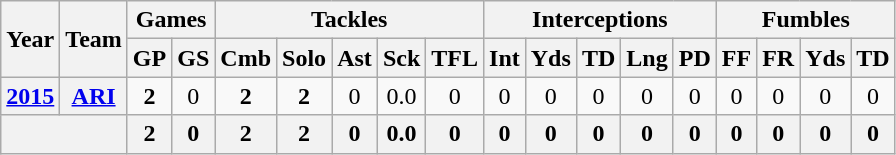<table class="wikitable" style="text-align:center">
<tr>
<th rowspan="2">Year</th>
<th rowspan="2">Team</th>
<th colspan="2">Games</th>
<th colspan="5">Tackles</th>
<th colspan="5">Interceptions</th>
<th colspan="4">Fumbles</th>
</tr>
<tr>
<th>GP</th>
<th>GS</th>
<th>Cmb</th>
<th>Solo</th>
<th>Ast</th>
<th>Sck</th>
<th>TFL</th>
<th>Int</th>
<th>Yds</th>
<th>TD</th>
<th>Lng</th>
<th>PD</th>
<th>FF</th>
<th>FR</th>
<th>Yds</th>
<th>TD</th>
</tr>
<tr>
<th><a href='#'>2015</a></th>
<th><a href='#'>ARI</a></th>
<td><strong>2</strong></td>
<td>0</td>
<td><strong>2</strong></td>
<td><strong>2</strong></td>
<td>0</td>
<td>0.0</td>
<td>0</td>
<td>0</td>
<td>0</td>
<td>0</td>
<td>0</td>
<td>0</td>
<td>0</td>
<td>0</td>
<td>0</td>
<td>0</td>
</tr>
<tr>
<th colspan="2"></th>
<th>2</th>
<th>0</th>
<th>2</th>
<th>2</th>
<th>0</th>
<th>0.0</th>
<th>0</th>
<th>0</th>
<th>0</th>
<th>0</th>
<th>0</th>
<th>0</th>
<th>0</th>
<th>0</th>
<th>0</th>
<th>0</th>
</tr>
</table>
